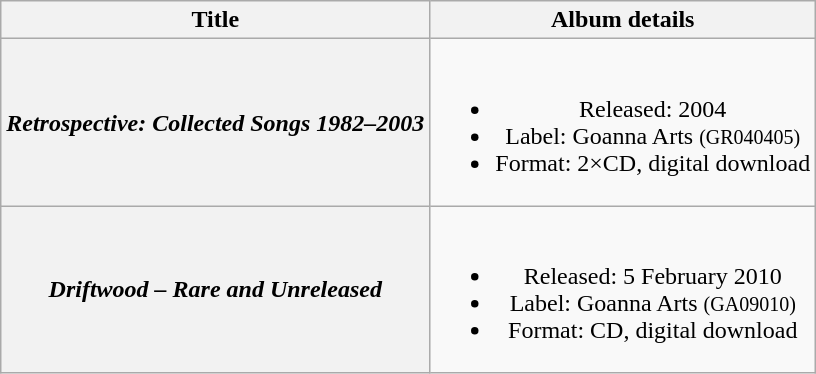<table class="wikitable plainrowheaders" style="text-align:center;" border="1">
<tr>
<th>Title</th>
<th>Album details</th>
</tr>
<tr>
<th scope="row"><em>Retrospective: Collected Songs 1982–2003</em></th>
<td><br><ul><li>Released: 2004</li><li>Label: Goanna Arts <small>(GR040405)</small></li><li>Format: 2×CD, digital download</li></ul></td>
</tr>
<tr>
<th scope="row"><em>Driftwood – Rare and Unreleased</em></th>
<td><br><ul><li>Released: 5 February 2010</li><li>Label: Goanna Arts <small>(GA09010)</small></li><li>Format: CD, digital download</li></ul></td>
</tr>
</table>
